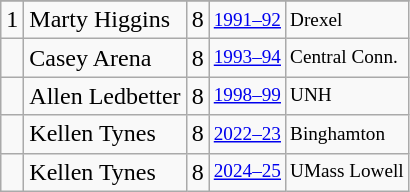<table class="wikitable">
<tr>
</tr>
<tr>
<td>1</td>
<td>Marty Higgins</td>
<td>8</td>
<td style="font-size:80%;"><a href='#'>1991–92</a></td>
<td style="font-size:80%;">Drexel</td>
</tr>
<tr>
<td></td>
<td>Casey Arena</td>
<td>8</td>
<td style="font-size:80%;"><a href='#'>1993–94</a></td>
<td style="font-size:80%;">Central Conn.</td>
</tr>
<tr>
<td></td>
<td>Allen Ledbetter</td>
<td>8</td>
<td style="font-size:80%;"><a href='#'>1998–99</a></td>
<td style="font-size:80%;">UNH</td>
</tr>
<tr>
<td></td>
<td>Kellen Tynes</td>
<td>8</td>
<td style="font-size:80%;"><a href='#'>2022–23</a></td>
<td style="font-size:80%;">Binghamton</td>
</tr>
<tr>
<td></td>
<td>Kellen Tynes</td>
<td>8</td>
<td style="font-size:80%;"><a href='#'>2024–25</a></td>
<td style="font-size:80%;">UMass Lowell</td>
</tr>
</table>
